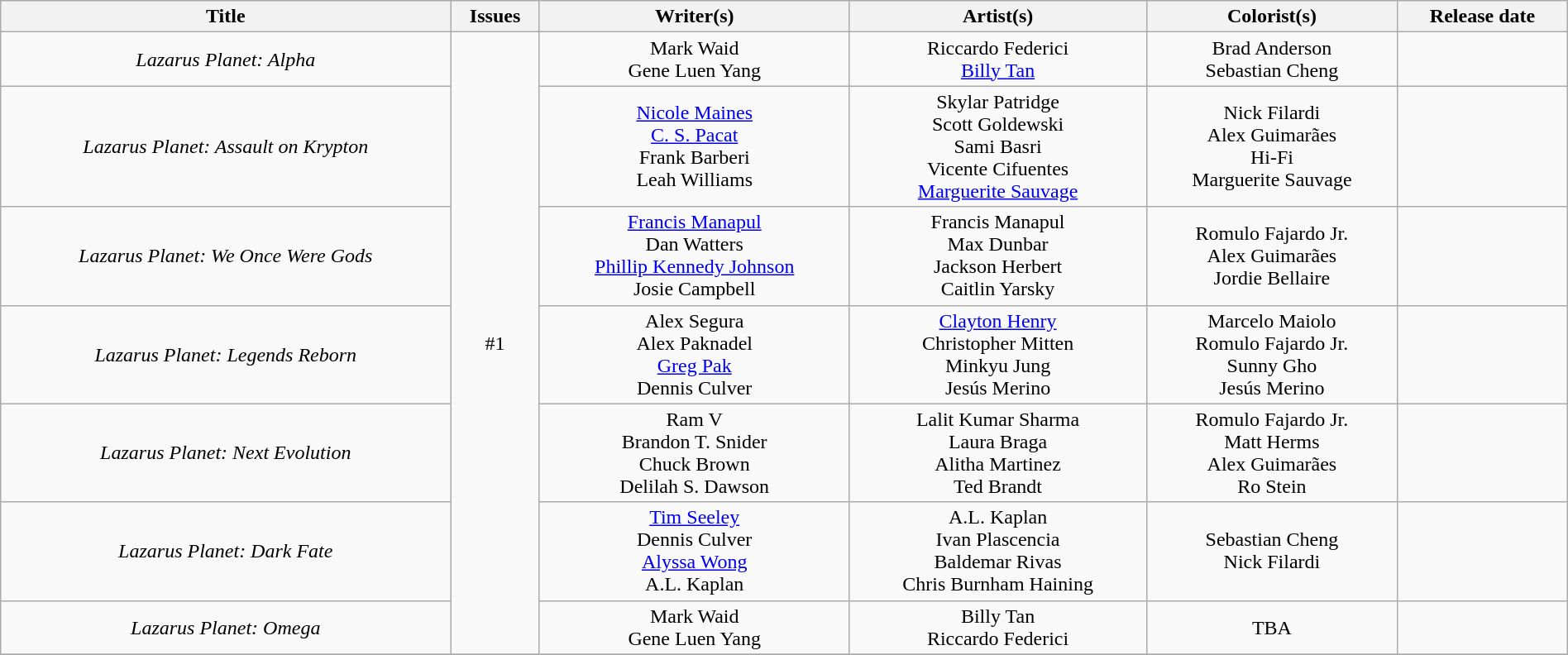<table class="wikitable" style="text-align:center; width:100%">
<tr>
<th scope="col">Title</th>
<th scope="col">Issues</th>
<th scope="col">Writer(s)</th>
<th scope="col">Artist(s)</th>
<th scope="col">Colorist(s)</th>
<th scope="col">Release date</th>
</tr>
<tr>
<td><em>Lazarus Planet: Alpha</em></td>
<td rowspan="7">#1</td>
<td>Mark Waid<br>Gene Luen Yang</td>
<td>Riccardo Federici<br><a href='#'>Billy Tan</a></td>
<td>Brad Anderson<br>Sebastian Cheng</td>
<td></td>
</tr>
<tr>
<td><em>Lazarus Planet: Assault on Krypton</em></td>
<td><a href='#'>Nicole Maines</a><br><a href='#'>C. S. Pacat</a><br>Frank Barberi<br>Leah Williams</td>
<td>Skylar Patridge<br>Scott Goldewski<br>Sami Basri<br>Vicente Cifuentes<br><a href='#'>Marguerite Sauvage</a></td>
<td>Nick Filardi<br>Alex Guimarães<br>Hi-Fi<br>Marguerite Sauvage</td>
<td></td>
</tr>
<tr>
<td><em>Lazarus Planet: We Once Were Gods</em></td>
<td><a href='#'>Francis Manapul</a><br>Dan Watters<br><a href='#'>Phillip Kennedy Johnson</a><br>Josie Campbell</td>
<td>Francis Manapul<br>Max Dunbar<br>Jackson Herbert<br>Caitlin Yarsky</td>
<td>Romulo Fajardo Jr.<br>Alex Guimarães<br>Jordie Bellaire</td>
<td></td>
</tr>
<tr>
<td><em>Lazarus Planet: Legends Reborn</em></td>
<td>Alex Segura<br>Alex Paknadel<br><a href='#'>Greg Pak</a><br>Dennis Culver</td>
<td><a href='#'>Clayton Henry</a><br>Christopher Mitten<br>Minkyu Jung<br>Jesús Merino</td>
<td>Marcelo Maiolo<br>Romulo Fajardo Jr.<br>Sunny Gho<br>Jesús Merino</td>
<td></td>
</tr>
<tr>
<td><em>Lazarus Planet: Next Evolution</em></td>
<td>Ram V<br>Brandon T. Snider<br>Chuck Brown<br>Delilah S. Dawson</td>
<td>Lalit Kumar Sharma<br>Laura Braga<br>Alitha Martinez<br>Ted Brandt</td>
<td>Romulo Fajardo Jr.<br>Matt Herms<br>Alex Guimarães<br>Ro Stein</td>
<td></td>
</tr>
<tr>
<td><em>Lazarus Planet: Dark Fate</em></td>
<td><a href='#'>Tim Seeley</a> <br> Dennis Culver <br> <a href='#'>Alyssa Wong</a> <br> A.L. Kaplan</td>
<td>A.L. Kaplan <br> Ivan Plascencia <br> Baldemar Rivas <br> Chris Burnham Haining</td>
<td>Sebastian Cheng <br> Nick Filardi</td>
<td></td>
</tr>
<tr>
<td><em>Lazarus Planet: Omega</em></td>
<td>Mark Waid <br> Gene Luen Yang</td>
<td>Billy Tan <br> Riccardo Federici</td>
<td>TBA</td>
<td></td>
</tr>
<tr>
</tr>
</table>
